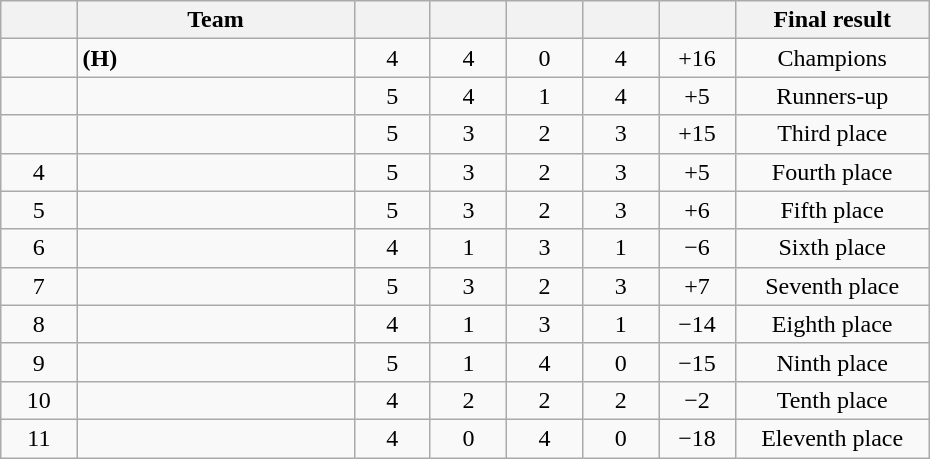<table class="wikitable" style="text-align:center;" width="620">
<tr>
<th width="5.5%"></th>
<th width="20%">Team</th>
<th width="5.5%"></th>
<th width="5.5%"></th>
<th width="5.5%"></th>
<th width="5.5%"></th>
<th width="5.5%"></th>
<th width="14%">Final result</th>
</tr>
<tr>
<td></td>
<td align="left"> <strong>(H)</strong></td>
<td>4</td>
<td>4</td>
<td>0</td>
<td>4</td>
<td>+16</td>
<td>Champions</td>
</tr>
<tr>
<td></td>
<td align="left"></td>
<td>5</td>
<td>4</td>
<td>1</td>
<td>4</td>
<td>+5</td>
<td>Runners-up</td>
</tr>
<tr>
<td></td>
<td align="left"></td>
<td>5</td>
<td>3</td>
<td>2</td>
<td>3</td>
<td>+15</td>
<td>Third place</td>
</tr>
<tr>
<td>4</td>
<td align="left"></td>
<td>5</td>
<td>3</td>
<td>2</td>
<td>3</td>
<td>+5</td>
<td>Fourth place</td>
</tr>
<tr>
<td>5</td>
<td align="left"></td>
<td>5</td>
<td>3</td>
<td>2</td>
<td>3</td>
<td>+6</td>
<td>Fifth place</td>
</tr>
<tr>
<td>6</td>
<td align="left"></td>
<td>4</td>
<td>1</td>
<td>3</td>
<td>1</td>
<td>−6</td>
<td>Sixth place</td>
</tr>
<tr>
<td>7</td>
<td align="left"></td>
<td>5</td>
<td>3</td>
<td>2</td>
<td>3</td>
<td>+7</td>
<td>Seventh place</td>
</tr>
<tr>
<td>8</td>
<td align="left"></td>
<td>4</td>
<td>1</td>
<td>3</td>
<td>1</td>
<td>−14</td>
<td>Eighth place</td>
</tr>
<tr>
<td>9</td>
<td align="left"></td>
<td>5</td>
<td>1</td>
<td>4</td>
<td>0</td>
<td>−15</td>
<td>Ninth place</td>
</tr>
<tr>
<td>10</td>
<td align="left"></td>
<td>4</td>
<td>2</td>
<td>2</td>
<td>2</td>
<td>−2</td>
<td>Tenth place</td>
</tr>
<tr>
<td>11</td>
<td align="left"></td>
<td>4</td>
<td>0</td>
<td>4</td>
<td>0</td>
<td>−18</td>
<td>Eleventh place</td>
</tr>
</table>
